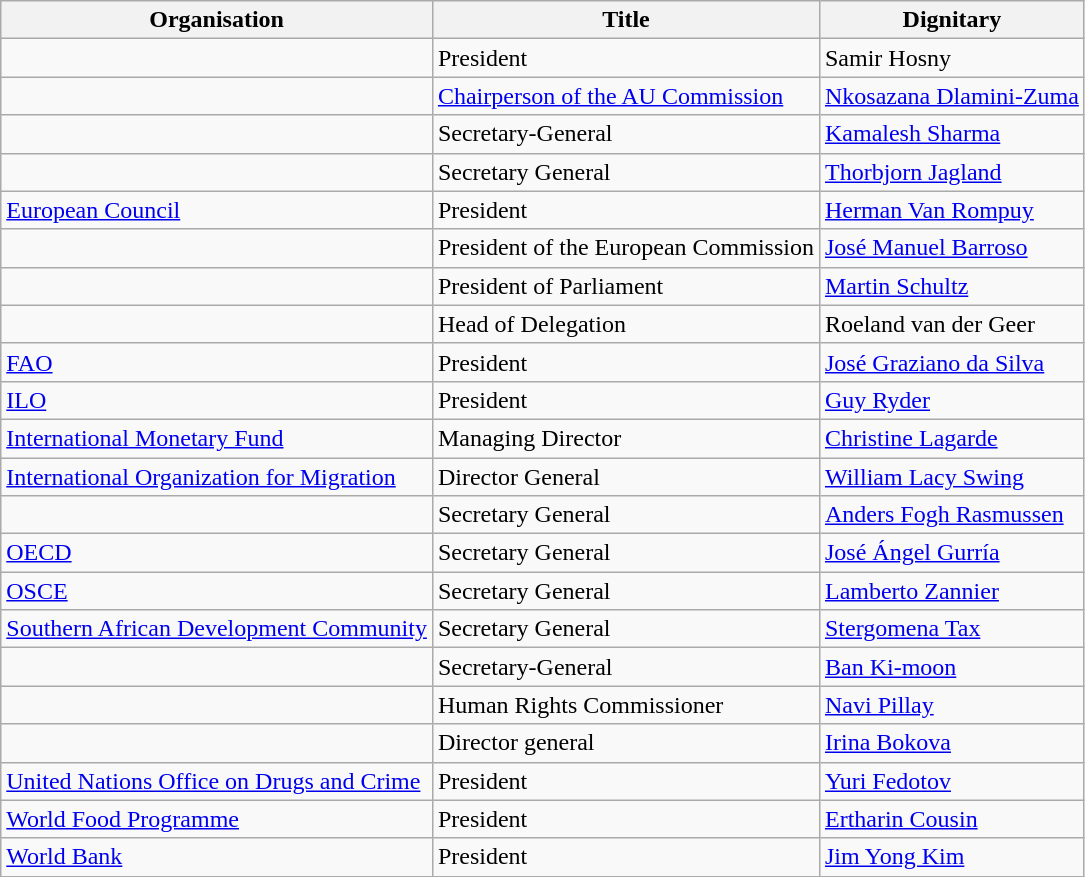<table class="wikitable sortable">
<tr>
<th>Organisation</th>
<th>Title</th>
<th>Dignitary</th>
</tr>
<tr>
<td></td>
<td>President</td>
<td>Samir Hosny</td>
</tr>
<tr>
<td></td>
<td><a href='#'>Chairperson of the AU Commission</a></td>
<td><a href='#'>Nkosazana Dlamini-Zuma</a></td>
</tr>
<tr>
<td></td>
<td>Secretary-General</td>
<td><a href='#'>Kamalesh Sharma</a></td>
</tr>
<tr>
<td></td>
<td>Secretary General</td>
<td><a href='#'>Thorbjorn Jagland</a></td>
</tr>
<tr>
<td> <a href='#'>European Council</a></td>
<td>President</td>
<td><a href='#'>Herman Van Rompuy</a></td>
</tr>
<tr>
<td></td>
<td>President of the European Commission</td>
<td><a href='#'>José Manuel Barroso</a></td>
</tr>
<tr>
<td></td>
<td>President of Parliament</td>
<td><a href='#'>Martin Schultz</a></td>
</tr>
<tr>
<td></td>
<td>Head of Delegation</td>
<td>Roeland van der Geer</td>
</tr>
<tr>
<td> <a href='#'>FAO</a></td>
<td>President</td>
<td><a href='#'>José Graziano da Silva</a></td>
</tr>
<tr>
<td> <a href='#'>ILO</a></td>
<td>President</td>
<td><a href='#'>Guy Ryder</a></td>
</tr>
<tr>
<td> <a href='#'>International Monetary Fund</a></td>
<td>Managing Director</td>
<td><a href='#'>Christine Lagarde</a></td>
</tr>
<tr>
<td> <a href='#'>International Organization for Migration</a></td>
<td>Director General</td>
<td><a href='#'>William Lacy Swing</a></td>
</tr>
<tr>
<td></td>
<td>Secretary General</td>
<td><a href='#'>Anders Fogh Rasmussen</a></td>
</tr>
<tr>
<td> <a href='#'>OECD</a></td>
<td>Secretary General</td>
<td><a href='#'>José Ángel Gurría</a></td>
</tr>
<tr>
<td> <a href='#'>OSCE</a></td>
<td>Secretary General</td>
<td><a href='#'>Lamberto Zannier</a></td>
</tr>
<tr>
<td> <a href='#'>Southern African Development Community</a></td>
<td>Secretary General</td>
<td><a href='#'>Stergomena Tax</a></td>
</tr>
<tr>
<td></td>
<td>Secretary-General</td>
<td><a href='#'>Ban Ki-moon</a></td>
</tr>
<tr>
<td></td>
<td>Human Rights Commissioner</td>
<td><a href='#'>Navi Pillay</a></td>
</tr>
<tr>
<td></td>
<td>Director general</td>
<td><a href='#'>Irina Bokova</a></td>
</tr>
<tr>
<td> <a href='#'>United Nations Office on Drugs and Crime</a></td>
<td>President</td>
<td><a href='#'>Yuri Fedotov</a></td>
</tr>
<tr>
<td> <a href='#'>World Food Programme</a></td>
<td>President</td>
<td><a href='#'>Ertharin Cousin</a></td>
</tr>
<tr>
<td> <a href='#'>World Bank</a></td>
<td>President</td>
<td><a href='#'>Jim Yong Kim</a></td>
</tr>
</table>
